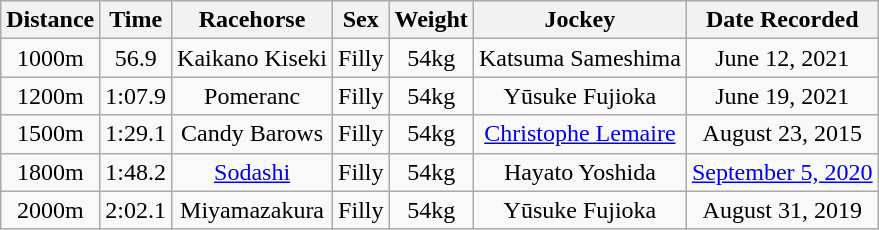<table class="wikitable" style="text-align: center;">
<tr>
<th>Distance</th>
<th>Time</th>
<th>Racehorse</th>
<th>Sex</th>
<th>Weight</th>
<th>Jockey</th>
<th>Date Recorded</th>
</tr>
<tr>
<td>1000m</td>
<td>56.9</td>
<td>Kaikano Kiseki</td>
<td>Filly</td>
<td>54kg</td>
<td>Katsuma Sameshima</td>
<td>June 12, 2021</td>
</tr>
<tr>
<td>1200m</td>
<td>1:07.9</td>
<td>Pomeranc</td>
<td>Filly</td>
<td>54kg</td>
<td>Yūsuke Fujioka</td>
<td>June 19, 2021</td>
</tr>
<tr>
<td>1500m</td>
<td>1:29.1</td>
<td>Candy Barows</td>
<td>Filly</td>
<td>54kg</td>
<td><a href='#'>Christophe Lemaire</a></td>
<td>August 23, 2015</td>
</tr>
<tr>
<td>1800m</td>
<td>1:48.2</td>
<td><a href='#'>Sodashi</a></td>
<td>Filly</td>
<td>54kg</td>
<td>Hayato Yoshida</td>
<td><a href='#'>September 5, 2020</a></td>
</tr>
<tr>
<td>2000m</td>
<td>2:02.1</td>
<td>Miyamazakura</td>
<td>Filly</td>
<td>54kg</td>
<td>Yūsuke Fujioka</td>
<td>August 31, 2019</td>
</tr>
</table>
